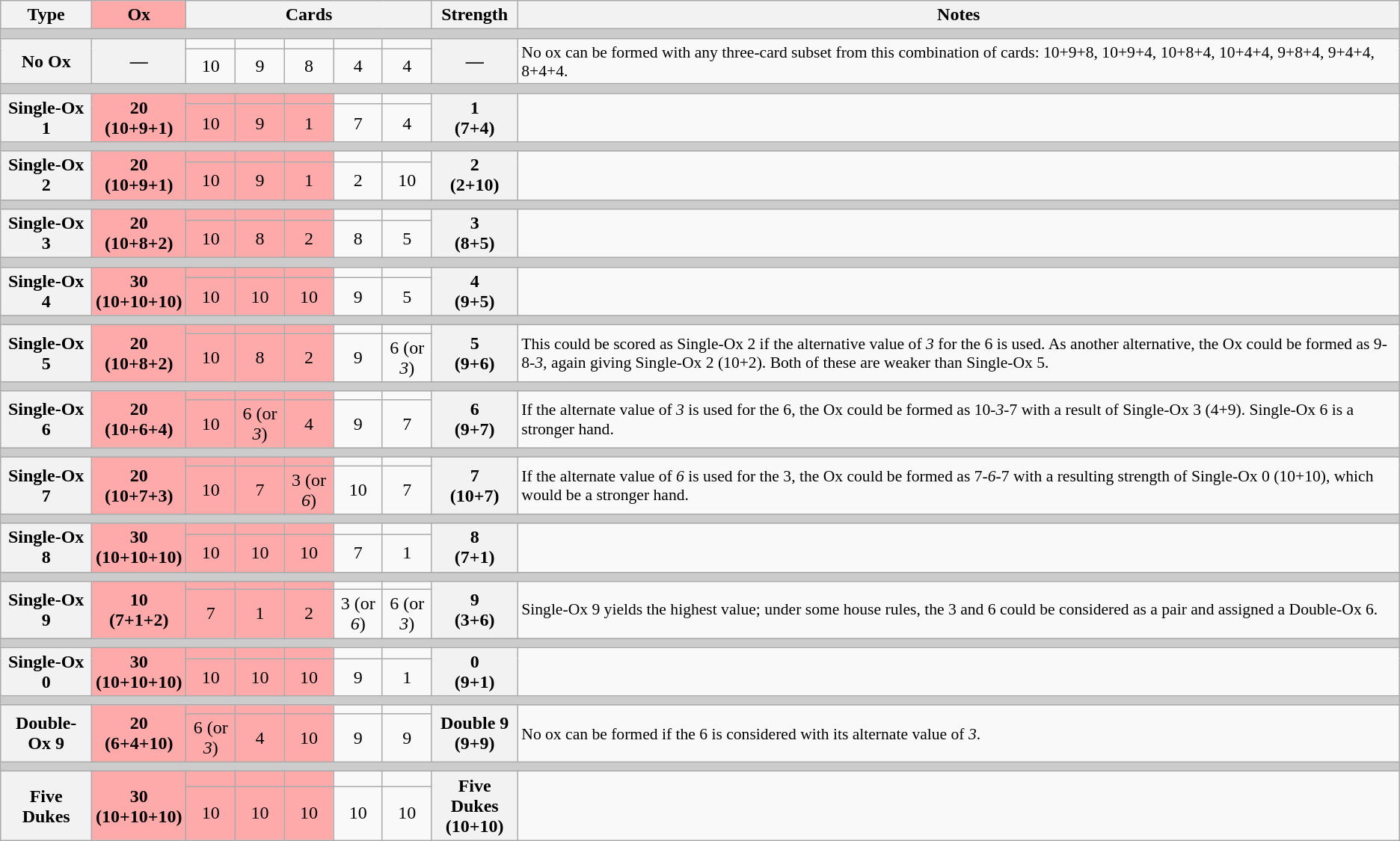<table class=wikitable style="font-size:100%;text-align:center;">
<tr>
<th>Type</th>
<th style="background:#faa;">Ox</th>
<th colspan=5>Cards</th>
<th>Strength</th>
<th>Notes</th>
</tr>
<tr>
<td colspan=9 style="font-size:20%;background:#ccc;"> </td>
</tr>
<tr>
<th rowspan=2>No Ox</th>
<th rowspan=2>—</th>
<td></td>
<td></td>
<td></td>
<td></td>
<td></td>
<th rowspan=2>—</th>
<td rowspan=2 style="font-size:90%;text-align:left;">No ox can be formed with any three-card subset from this combination of cards: 10+9+8, 10+9+4, 10+8+4, 10+4+4, 9+8+4, 9+4+4, 8+4+4.</td>
</tr>
<tr>
<td>10</td>
<td>9</td>
<td>8</td>
<td>4</td>
<td>4</td>
</tr>
<tr>
<td colspan=9 style="font-size:20%;background:#ccc;"> </td>
</tr>
<tr>
<th rowspan=2>Single-Ox 1</th>
<th style="background:#faa;" rowspan=2>20<br>(10+9+1)</th>
<td style="background:#faa;"></td>
<td style="background:#faa;"></td>
<td style="background:#faa;"></td>
<td></td>
<td></td>
<th rowspan=2>1<br>(7+4)</th>
<td rowspan=2 style="font-size:90%;text-align:left;"></td>
</tr>
<tr>
<td style="background:#faa;">10</td>
<td style="background:#faa;">9</td>
<td style="background:#faa;">1</td>
<td>7</td>
<td>4</td>
</tr>
<tr>
<td colspan=9 style="font-size:20%;background:#ccc;"> </td>
</tr>
<tr>
<th rowspan=2>Single-Ox 2</th>
<th style="background:#faa;" rowspan=2>20<br>(10+9+1)</th>
<td style="background:#faa;"></td>
<td style="background:#faa;"></td>
<td style="background:#faa;"></td>
<td></td>
<td></td>
<th rowspan=2>2<br>(2+10)</th>
<td rowspan=2 style="font-size:90%;text-align:left;"></td>
</tr>
<tr>
<td style="background:#faa;">10</td>
<td style="background:#faa;">9</td>
<td style="background:#faa;">1</td>
<td>2</td>
<td>10</td>
</tr>
<tr>
<td colspan=9 style="font-size:20%;background:#ccc;"> </td>
</tr>
<tr>
<th rowspan=2>Single-Ox 3</th>
<th style="background:#faa;" rowspan=2>20<br>(10+8+2)</th>
<td style="background:#faa;"></td>
<td style="background:#faa;"></td>
<td style="background:#faa;"></td>
<td></td>
<td></td>
<th rowspan=2>3<br>(8+5)</th>
<td rowspan=2 style="font-size:90%;text-align:left;"></td>
</tr>
<tr>
<td style="background:#faa;">10</td>
<td style="background:#faa;">8</td>
<td style="background:#faa;">2</td>
<td>8</td>
<td>5</td>
</tr>
<tr>
<td colspan=9 style="font-size:20%;background:#ccc;"> </td>
</tr>
<tr>
<th rowspan=2>Single-Ox 4</th>
<th style="background:#faa;" rowspan=2>30<br>(10+10+10)</th>
<td style="background:#faa;"></td>
<td style="background:#faa;"></td>
<td style="background:#faa;"></td>
<td></td>
<td></td>
<th rowspan=2>4<br>(9+5)</th>
<td rowspan=2 style="font-size:90%;text-align:left;"></td>
</tr>
<tr>
<td style="background:#faa;">10</td>
<td style="background:#faa;">10</td>
<td style="background:#faa;">10</td>
<td>9</td>
<td>5</td>
</tr>
<tr>
<td colspan=9 style="font-size:20%;background:#ccc;"> </td>
</tr>
<tr>
<th rowspan=2>Single-Ox 5</th>
<th style="background:#faa;" rowspan=2>20<br>(10+8+2)</th>
<td style="background:#faa;"></td>
<td style="background:#faa;"></td>
<td style="background:#faa;"></td>
<td></td>
<td></td>
<th rowspan=2>5<br>(9+6)</th>
<td rowspan=2 style="font-size:90%;text-align:left;">This could be scored as Single-Ox 2 if the alternative value of <em>3</em> for the 6 is used. As another alternative, the Ox could be formed as 9-8-<em>3</em>, again giving Single-Ox 2 (10+2). Both of these are weaker than Single-Ox 5.</td>
</tr>
<tr>
<td style="background:#faa;">10</td>
<td style="background:#faa;">8</td>
<td style="background:#faa;">2</td>
<td>9</td>
<td>6 (or <em>3</em>)</td>
</tr>
<tr>
<td colspan=9 style="font-size:20%;background:#ccc;"> </td>
</tr>
<tr>
<th rowspan=2>Single-Ox 6</th>
<th style="background:#faa;" rowspan=2>20<br>(10+6+4)</th>
<td style="background:#faa;"></td>
<td style="background:#faa;"></td>
<td style="background:#faa;"></td>
<td></td>
<td></td>
<th rowspan=2>6<br>(9+7)</th>
<td rowspan=2 style="font-size:90%;text-align:left;">If the alternate value of <em>3</em> is used for the 6, the Ox could be formed as 10-<em>3</em>-7 with a result of Single-Ox 3 (4+9). Single-Ox 6 is a stronger hand.</td>
</tr>
<tr>
<td style="background:#faa;">10</td>
<td style="background:#faa;">6 (or <em>3</em>)</td>
<td style="background:#faa;">4</td>
<td>9</td>
<td>7</td>
</tr>
<tr>
<td colspan=9 style="font-size:20%;background:#ccc;"> </td>
</tr>
<tr>
<th rowspan=2>Single-Ox 7</th>
<th style="background:#faa;" rowspan=2>20<br>(10+7+3)</th>
<td style="background:#faa;"></td>
<td style="background:#faa;"></td>
<td style="background:#faa;"></td>
<td></td>
<td></td>
<th rowspan=2>7<br>(10+7)</th>
<td rowspan=2 style="font-size:90%;text-align:left;">If the alternate value of <em>6</em> is used for the 3, the Ox could be formed as 7-<em>6</em>-7 with a resulting strength of Single-Ox 0 (10+10), which would be a stronger hand.</td>
</tr>
<tr>
<td style="background:#faa;">10</td>
<td style="background:#faa;">7</td>
<td style="background:#faa;">3 (or <em>6</em>)</td>
<td>10</td>
<td>7</td>
</tr>
<tr>
<td colspan=9 style="font-size:20%;background:#ccc;"> </td>
</tr>
<tr>
<th rowspan=2>Single-Ox 8</th>
<th style="background:#faa;" rowspan=2>30<br>(10+10+10)</th>
<td style="background:#faa;"></td>
<td style="background:#faa;"></td>
<td style="background:#faa;"></td>
<td></td>
<td></td>
<th rowspan=2>8<br>(7+1)</th>
<td rowspan=2 style="font-size:90%;text-align:left;"></td>
</tr>
<tr>
<td style="background:#faa;">10</td>
<td style="background:#faa;">10</td>
<td style="background:#faa;">10</td>
<td>7</td>
<td>1</td>
</tr>
<tr>
<td colspan=9 style="font-size:20%;background:#ccc;"> </td>
</tr>
<tr>
<th rowspan=2>Single-Ox 9</th>
<th style="background:#faa;" rowspan=2>10<br>(7+1+2)</th>
<td style="background:#faa;"></td>
<td style="background:#faa;"></td>
<td style="background:#faa;"></td>
<td></td>
<td></td>
<th rowspan=2>9<br>(3+6)</th>
<td rowspan=2 style="font-size:90%;text-align:left;">Single-Ox 9 yields the highest value; under some house rules, the 3 and 6 could be considered as a pair and assigned a Double-Ox 6.</td>
</tr>
<tr>
<td style="background:#faa;">7</td>
<td style="background:#faa;">1</td>
<td style="background:#faa;">2</td>
<td>3 (or <em>6</em>)</td>
<td>6 (or <em>3</em>)</td>
</tr>
<tr>
<td colspan=9 style="font-size:20%;background:#ccc;"> </td>
</tr>
<tr>
<th rowspan=2>Single-Ox 0</th>
<th style="background:#faa;" rowspan=2>30<br>(10+10+10)</th>
<td style="background:#faa;"></td>
<td style="background:#faa;"></td>
<td style="background:#faa;"></td>
<td></td>
<td></td>
<th rowspan=2>0<br>(9+1)</th>
<td rowspan=2 style="font-size:90%;text-align:left;"></td>
</tr>
<tr>
<td style="background:#faa;">10</td>
<td style="background:#faa;">10</td>
<td style="background:#faa;">10</td>
<td>9</td>
<td>1</td>
</tr>
<tr>
<td colspan=9 style="font-size:20%;background:#ccc;"> </td>
</tr>
<tr>
<th rowspan=2>Double-Ox 9</th>
<th style="background:#faa;" rowspan=2>20<br>(6+4+10)</th>
<td style="background:#faa;"></td>
<td style="background:#faa;"></td>
<td style="background:#faa;"></td>
<td></td>
<td></td>
<th rowspan=2>Double 9<br>(9+9)</th>
<td rowspan=2 style="font-size:90%;text-align:left;">No ox can be formed if the 6 is considered with its alternate value of <em>3</em>.</td>
</tr>
<tr>
<td style="background:#faa;">6 (or <em>3</em>)</td>
<td style="background:#faa;">4</td>
<td style="background:#faa;">10</td>
<td>9</td>
<td>9</td>
</tr>
<tr>
<td colspan=9 style="font-size:20%;background:#ccc;"> </td>
</tr>
<tr>
<th rowspan=2>Five Dukes</th>
<th style="background:#faa;" rowspan=2>30<br>(10+10+10)</th>
<td style="background:#faa;"></td>
<td style="background:#faa;"></td>
<td style="background:#faa;"></td>
<td></td>
<td></td>
<th rowspan=2>Five Dukes<br>(10+10)</th>
<td rowspan=2 style="font-size:90%;text-align:left;"></td>
</tr>
<tr>
<td style="background:#faa;">10</td>
<td style="background:#faa;">10</td>
<td style="background:#faa;">10</td>
<td>10</td>
<td>10</td>
</tr>
</table>
